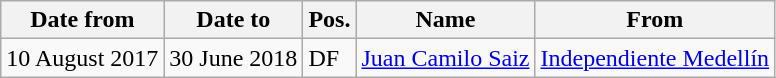<table class="wikitable">
<tr>
<th>Date from</th>
<th>Date to</th>
<th>Pos.</th>
<th>Name</th>
<th>From</th>
</tr>
<tr>
<td>10 August 2017</td>
<td>30 June 2018</td>
<td>DF</td>
<td> <a href='#'>Juan Camilo Saiz</a></td>
<td> <a href='#'>Independiente Medellín</a></td>
</tr>
</table>
